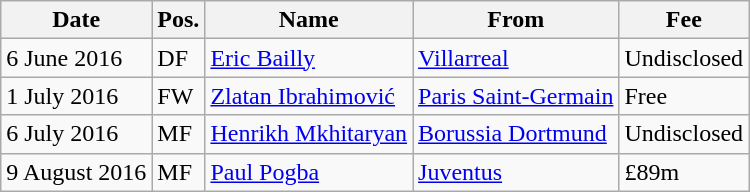<table class="wikitable">
<tr>
<th>Date</th>
<th>Pos.</th>
<th>Name</th>
<th>From</th>
<th>Fee</th>
</tr>
<tr>
<td>6 June 2016</td>
<td>DF</td>
<td> <a href='#'>Eric Bailly</a></td>
<td> <a href='#'>Villarreal</a></td>
<td>Undisclosed</td>
</tr>
<tr>
<td>1 July 2016</td>
<td>FW</td>
<td> <a href='#'>Zlatan Ibrahimović</a></td>
<td> <a href='#'>Paris Saint-Germain</a></td>
<td>Free</td>
</tr>
<tr>
<td>6 July 2016</td>
<td>MF</td>
<td> <a href='#'>Henrikh Mkhitaryan</a></td>
<td> <a href='#'>Borussia Dortmund</a></td>
<td>Undisclosed</td>
</tr>
<tr>
<td>9 August 2016</td>
<td>MF</td>
<td> <a href='#'>Paul Pogba</a></td>
<td> <a href='#'>Juventus</a></td>
<td>£89m</td>
</tr>
</table>
